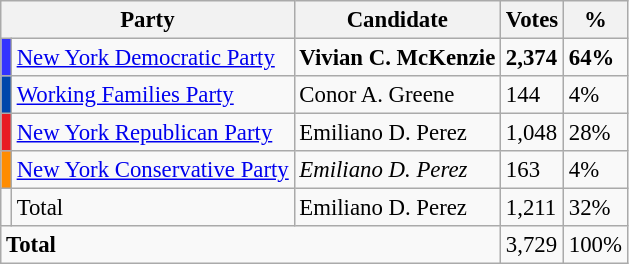<table class="wikitable" style="font-size: 95%">
<tr>
<th colspan="2">Party</th>
<th>Candidate</th>
<th>Votes</th>
<th>%</th>
</tr>
<tr>
<td bgcolor="#3333FF"></td>
<td><a href='#'>New York Democratic Party</a></td>
<td><strong>Vivian C. McKenzie</strong></td>
<td><strong>2,374</strong></td>
<td><strong>64%</strong></td>
</tr>
<tr>
<td bgcolor="#0047AB"></td>
<td><a href='#'>Working Families Party</a></td>
<td>Conor A. Greene</td>
<td>144</td>
<td>4%</td>
</tr>
<tr>
<td bgcolor="#E81B23"></td>
<td><a href='#'>New York Republican Party</a></td>
<td>Emiliano D. Perez</td>
<td>1,048</td>
<td>28%</td>
</tr>
<tr>
<td bgcolor="#FF8C00"></td>
<td><a href='#'>New York Conservative Party</a></td>
<td><em>Emiliano D. Perez</em></td>
<td>163</td>
<td>4%</td>
</tr>
<tr>
<td></td>
<td>Total</td>
<td>Emiliano D. Perez</td>
<td>1,211</td>
<td>32%</td>
</tr>
<tr>
<td colspan="3"><strong>Total</strong></td>
<td>3,729</td>
<td>100%</td>
</tr>
</table>
